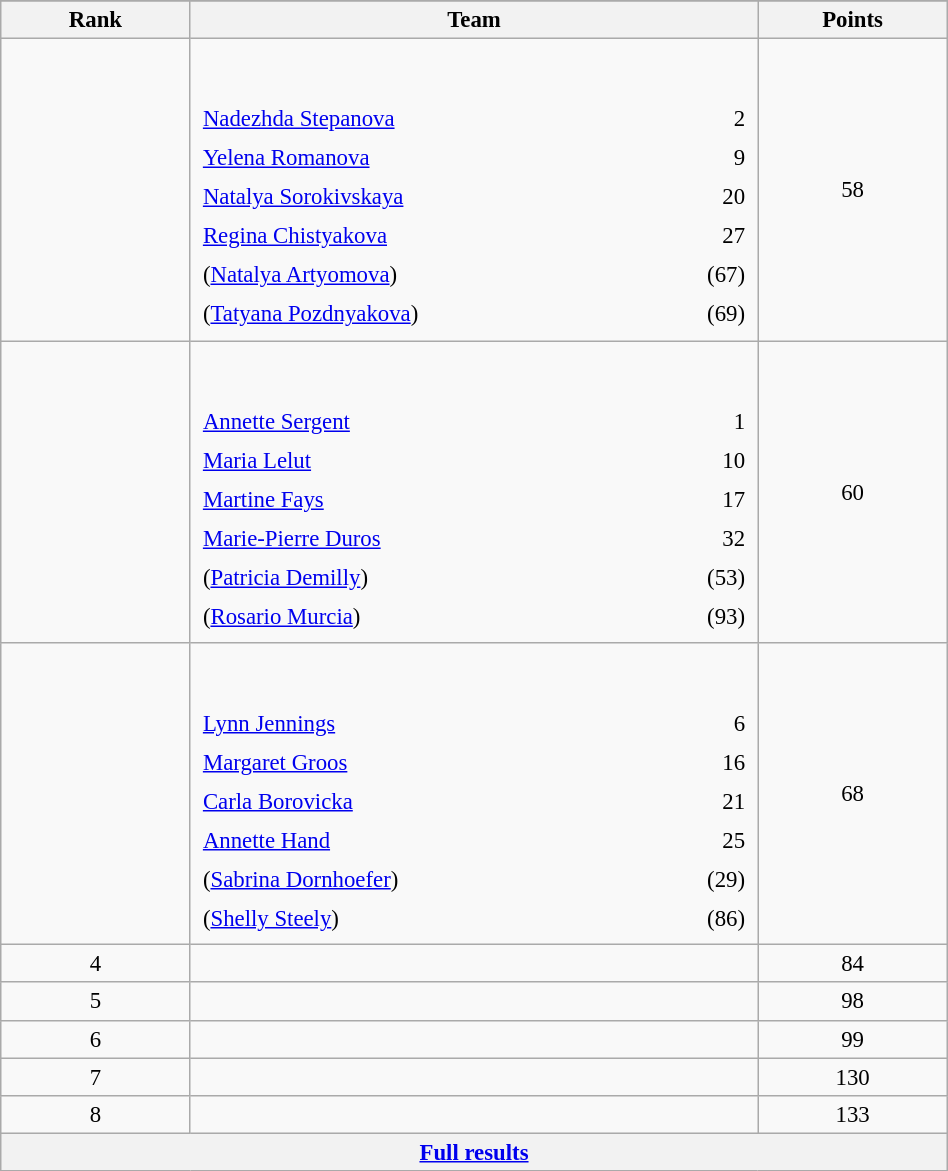<table class="wikitable sortable" style=" text-align:center; font-size:95%;" width="50%">
<tr>
</tr>
<tr>
<th width=10%>Rank</th>
<th width=30%>Team</th>
<th width=10%>Points</th>
</tr>
<tr>
<td align=center></td>
<td align=left> <br><br><table width=100%>
<tr>
<td align=left style="border:0"><a href='#'>Nadezhda Stepanova</a></td>
<td align=right style="border:0">2</td>
</tr>
<tr>
<td align=left style="border:0"><a href='#'>Yelena Romanova</a></td>
<td align=right style="border:0">9</td>
</tr>
<tr>
<td align=left style="border:0"><a href='#'>Natalya Sorokivskaya</a></td>
<td align=right style="border:0">20</td>
</tr>
<tr>
<td align=left style="border:0"><a href='#'>Regina Chistyakova</a></td>
<td align=right style="border:0">27</td>
</tr>
<tr>
<td align=left style="border:0">(<a href='#'>Natalya Artyomova</a>)</td>
<td align=right style="border:0">(67)</td>
</tr>
<tr>
<td align=left style="border:0">(<a href='#'>Tatyana Pozdnyakova</a>)</td>
<td align=right style="border:0">(69)</td>
</tr>
</table>
</td>
<td>58</td>
</tr>
<tr>
<td align=center></td>
<td align=left> <br><br><table width=100%>
<tr>
<td align=left style="border:0"><a href='#'>Annette Sergent</a></td>
<td align=right style="border:0">1</td>
</tr>
<tr>
<td align=left style="border:0"><a href='#'>Maria Lelut</a></td>
<td align=right style="border:0">10</td>
</tr>
<tr>
<td align=left style="border:0"><a href='#'>Martine Fays</a></td>
<td align=right style="border:0">17</td>
</tr>
<tr>
<td align=left style="border:0"><a href='#'>Marie-Pierre Duros</a></td>
<td align=right style="border:0">32</td>
</tr>
<tr>
<td align=left style="border:0">(<a href='#'>Patricia Demilly</a>)</td>
<td align=right style="border:0">(53)</td>
</tr>
<tr>
<td align=left style="border:0">(<a href='#'>Rosario Murcia</a>)</td>
<td align=right style="border:0">(93)</td>
</tr>
</table>
</td>
<td>60</td>
</tr>
<tr>
<td align=center></td>
<td align=left> <br><br><table width=100%>
<tr>
<td align=left style="border:0"><a href='#'>Lynn Jennings</a></td>
<td align=right style="border:0">6</td>
</tr>
<tr>
<td align=left style="border:0"><a href='#'>Margaret Groos</a></td>
<td align=right style="border:0">16</td>
</tr>
<tr>
<td align=left style="border:0"><a href='#'>Carla Borovicka</a></td>
<td align=right style="border:0">21</td>
</tr>
<tr>
<td align=left style="border:0"><a href='#'>Annette Hand</a></td>
<td align=right style="border:0">25</td>
</tr>
<tr>
<td align=left style="border:0">(<a href='#'>Sabrina Dornhoefer</a>)</td>
<td align=right style="border:0">(29)</td>
</tr>
<tr>
<td align=left style="border:0">(<a href='#'>Shelly Steely</a>)</td>
<td align=right style="border:0">(86)</td>
</tr>
</table>
</td>
<td>68</td>
</tr>
<tr>
<td align=center>4</td>
<td align=left></td>
<td>84</td>
</tr>
<tr>
<td align=center>5</td>
<td align=left></td>
<td>98</td>
</tr>
<tr>
<td align=center>6</td>
<td align=left></td>
<td>99</td>
</tr>
<tr>
<td align=center>7</td>
<td align=left></td>
<td>130</td>
</tr>
<tr>
<td align=center>8</td>
<td align=left></td>
<td>133</td>
</tr>
<tr class="sortbottom">
<th colspan=3 align=center><a href='#'>Full results</a></th>
</tr>
</table>
